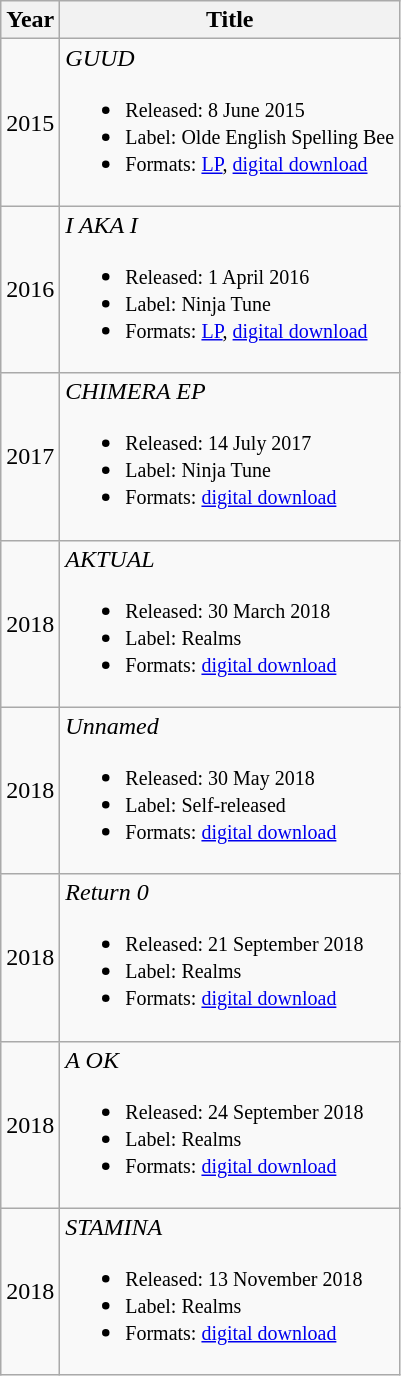<table class="wikitable">
<tr>
<th>Year</th>
<th>Title</th>
</tr>
<tr>
<td>2015</td>
<td><em>GUUD</em><br><ul><li><small>Released: 8 June 2015</small></li><li><small>Label: Olde English Spelling Bee</small></li><li><small>Formats: <a href='#'>LP</a>, <a href='#'>digital download</a></small></li></ul></td>
</tr>
<tr>
<td>2016</td>
<td><em>I AKA I</em><br><ul><li><small>Released: 1 April 2016</small></li><li><small>Label: Ninja Tune</small></li><li><small>Formats: <a href='#'>LP</a>, <a href='#'>digital download</a></small></li></ul></td>
</tr>
<tr>
<td>2017</td>
<td><em>CHIMERA EP</em><br><ul><li><small>Released: 14 July 2017</small></li><li><small>Label: Ninja Tune</small></li><li><small>Formats: <a href='#'>digital download</a></small></li></ul></td>
</tr>
<tr>
<td>2018</td>
<td><em>AKTUAL</em><br><ul><li><small>Released: 30 March 2018</small></li><li><small>Label: Realms</small></li><li><small>Formats: <a href='#'>digital download</a></small></li></ul></td>
</tr>
<tr>
<td>2018</td>
<td><em>Unnamed</em><br><ul><li><small>Released: 30 May 2018</small></li><li><small>Label: Self-released</small></li><li><small>Formats: <a href='#'>digital download</a></small></li></ul></td>
</tr>
<tr>
<td>2018</td>
<td><em>Return 0</em><br><ul><li><small>Released: 21 September 2018</small></li><li><small>Label: Realms</small></li><li><small>Formats: <a href='#'>digital download</a></small></li></ul></td>
</tr>
<tr>
<td>2018</td>
<td><em>A OK</em><br><ul><li><small>Released: 24 September 2018</small></li><li><small>Label: Realms</small></li><li><small>Formats: <a href='#'>digital download</a></small></li></ul></td>
</tr>
<tr>
<td>2018</td>
<td><em>STAMINA</em><br><ul><li><small>Released: 13 November 2018</small></li><li><small>Label: Realms</small></li><li><small>Formats: <a href='#'>digital download</a></small></li></ul></td>
</tr>
</table>
